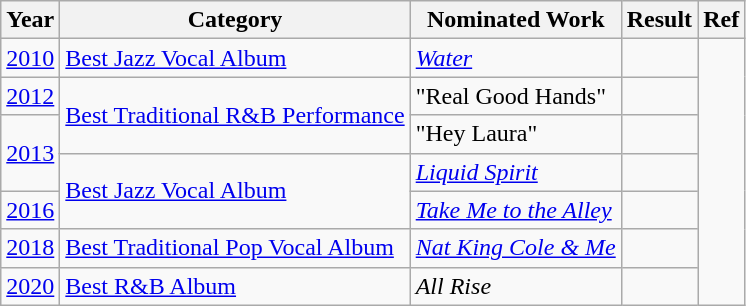<table class=wikitable>
<tr>
<th>Year</th>
<th>Category</th>
<th>Nominated Work</th>
<th>Result</th>
<th>Ref</th>
</tr>
<tr>
<td><a href='#'>2010</a></td>
<td><a href='#'>Best Jazz Vocal Album</a></td>
<td><em><a href='#'>Water</a></em></td>
<td></td>
<td rowspan=7></td>
</tr>
<tr>
<td><a href='#'>2012</a></td>
<td rowspan=2><a href='#'>Best Traditional R&B Performance</a></td>
<td>"Real Good Hands"</td>
<td></td>
</tr>
<tr>
<td rowspan=2><a href='#'>2013</a></td>
<td>"Hey Laura"</td>
<td></td>
</tr>
<tr>
<td rowspan=2><a href='#'>Best Jazz Vocal Album</a></td>
<td><em><a href='#'>Liquid Spirit</a></em></td>
<td></td>
</tr>
<tr>
<td><a href='#'>2016</a></td>
<td><em><a href='#'>Take Me to the Alley</a></em></td>
<td></td>
</tr>
<tr>
<td><a href='#'>2018</a></td>
<td><a href='#'>Best Traditional Pop Vocal Album</a></td>
<td><em><a href='#'>Nat King Cole & Me</a></em></td>
<td></td>
</tr>
<tr>
<td><a href='#'>2020</a></td>
<td><a href='#'>Best R&B Album</a></td>
<td><em>All Rise</em></td>
<td></td>
</tr>
</table>
